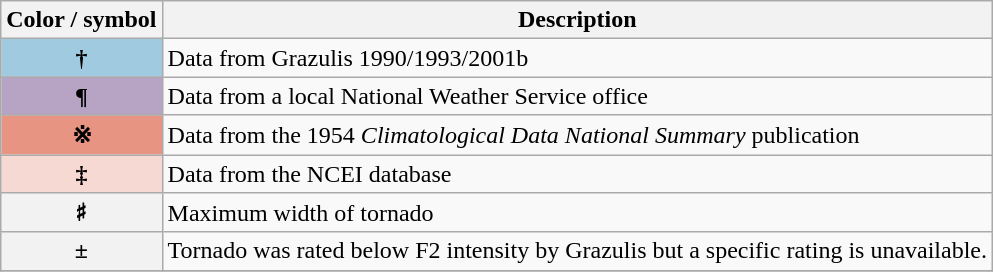<table class="wikitable">
<tr>
<th scope="col">Color / symbol</th>
<th scope="col">Description</th>
</tr>
<tr>
<th scope="row" style="background-color:#9FCADF;">†</th>
<td>Data from Grazulis 1990/1993/2001b</td>
</tr>
<tr>
<th scope="row" style="background-color:#B7A3C3;">¶</th>
<td>Data from a local National Weather Service office</td>
</tr>
<tr>
<th scope="row" style="background-color:#E89483;">※</th>
<td>Data from the 1954 <em>Climatological Data National Summary</em> publication</td>
</tr>
<tr>
<th scope="row" style="background-color:#F7D9D3;">‡</th>
<td>Data from the NCEI database</td>
</tr>
<tr>
<th scope="row">♯</th>
<td>Maximum width of tornado</td>
</tr>
<tr>
<th scope="row">±</th>
<td>Tornado was rated below F2 intensity by Grazulis but a specific rating is unavailable.</td>
</tr>
<tr>
</tr>
</table>
